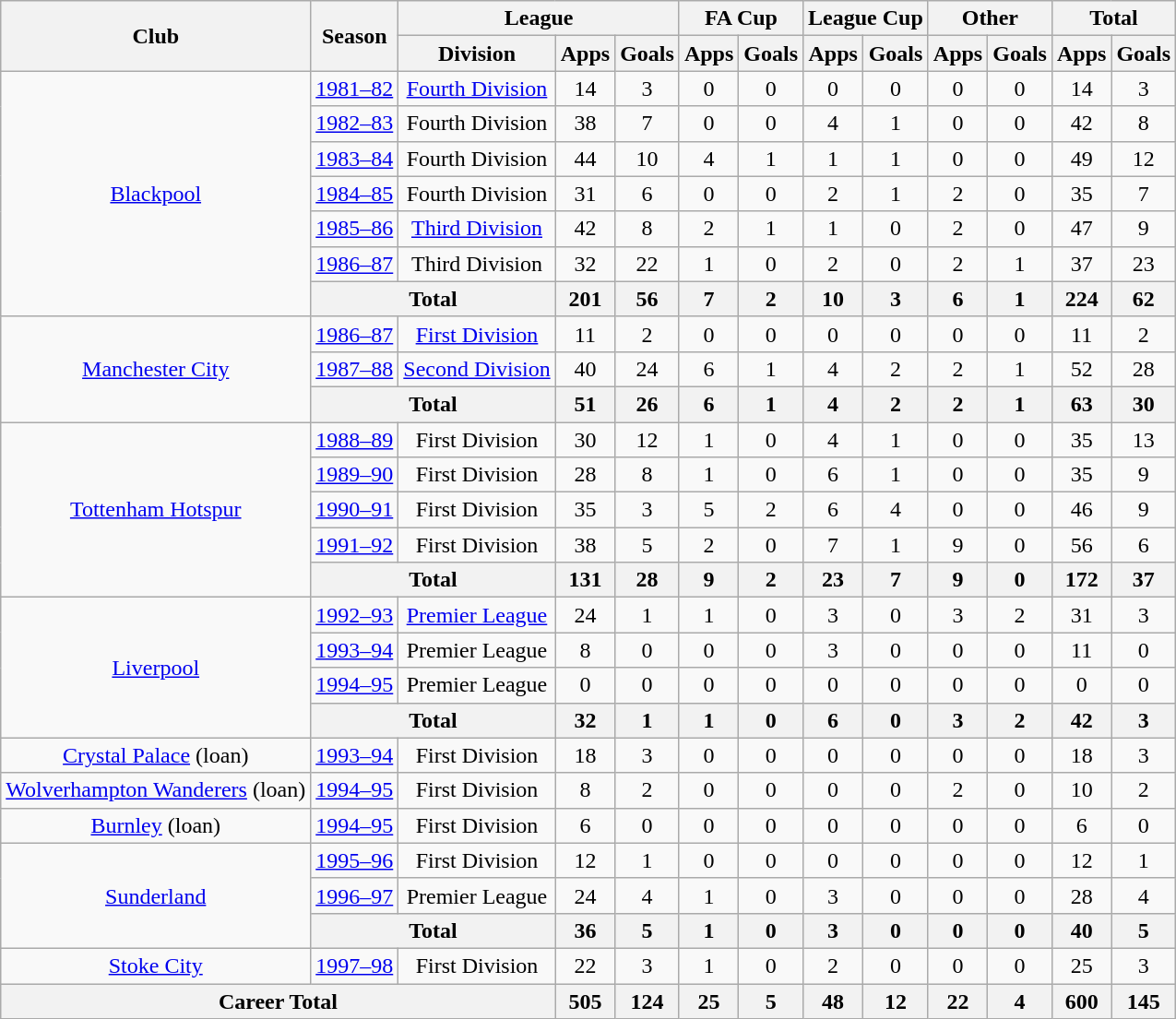<table class="wikitable" style="text-align: center;">
<tr>
<th rowspan="2">Club</th>
<th rowspan="2">Season</th>
<th colspan="3">League</th>
<th colspan="2">FA Cup</th>
<th colspan="2">League Cup</th>
<th colspan="2">Other</th>
<th colspan="2">Total</th>
</tr>
<tr>
<th>Division</th>
<th>Apps</th>
<th>Goals</th>
<th>Apps</th>
<th>Goals</th>
<th>Apps</th>
<th>Goals</th>
<th>Apps</th>
<th>Goals</th>
<th>Apps</th>
<th>Goals</th>
</tr>
<tr>
<td rowspan="7"><a href='#'>Blackpool</a></td>
<td><a href='#'>1981–82</a></td>
<td><a href='#'>Fourth Division</a></td>
<td>14</td>
<td>3</td>
<td>0</td>
<td>0</td>
<td>0</td>
<td>0</td>
<td>0</td>
<td>0</td>
<td>14</td>
<td>3</td>
</tr>
<tr>
<td><a href='#'>1982–83</a></td>
<td>Fourth Division</td>
<td>38</td>
<td>7</td>
<td>0</td>
<td>0</td>
<td>4</td>
<td>1</td>
<td>0</td>
<td>0</td>
<td>42</td>
<td>8</td>
</tr>
<tr>
<td><a href='#'>1983–84</a></td>
<td>Fourth Division</td>
<td>44</td>
<td>10</td>
<td>4</td>
<td>1</td>
<td>1</td>
<td>1</td>
<td>0</td>
<td>0</td>
<td>49</td>
<td>12</td>
</tr>
<tr>
<td><a href='#'>1984–85</a></td>
<td>Fourth Division</td>
<td>31</td>
<td>6</td>
<td>0</td>
<td>0</td>
<td>2</td>
<td>1</td>
<td>2</td>
<td>0</td>
<td>35</td>
<td>7</td>
</tr>
<tr>
<td><a href='#'>1985–86</a></td>
<td><a href='#'>Third Division</a></td>
<td>42</td>
<td>8</td>
<td>2</td>
<td>1</td>
<td>1</td>
<td>0</td>
<td>2</td>
<td>0</td>
<td>47</td>
<td>9</td>
</tr>
<tr>
<td><a href='#'>1986–87</a></td>
<td>Third Division</td>
<td>32</td>
<td>22</td>
<td>1</td>
<td>0</td>
<td>2</td>
<td>0</td>
<td>2</td>
<td>1</td>
<td>37</td>
<td>23</td>
</tr>
<tr>
<th colspan="2">Total</th>
<th>201</th>
<th>56</th>
<th>7</th>
<th>2</th>
<th>10</th>
<th>3</th>
<th>6</th>
<th>1</th>
<th>224</th>
<th>62</th>
</tr>
<tr>
<td rowspan="3"><a href='#'>Manchester City</a></td>
<td><a href='#'>1986–87</a></td>
<td><a href='#'>First Division</a></td>
<td>11</td>
<td>2</td>
<td>0</td>
<td>0</td>
<td>0</td>
<td>0</td>
<td>0</td>
<td>0</td>
<td>11</td>
<td>2</td>
</tr>
<tr>
<td><a href='#'>1987–88</a></td>
<td><a href='#'>Second Division</a></td>
<td>40</td>
<td>24</td>
<td>6</td>
<td>1</td>
<td>4</td>
<td>2</td>
<td>2</td>
<td>1</td>
<td>52</td>
<td>28</td>
</tr>
<tr>
<th colspan="2">Total</th>
<th>51</th>
<th>26</th>
<th>6</th>
<th>1</th>
<th>4</th>
<th>2</th>
<th>2</th>
<th>1</th>
<th>63</th>
<th>30</th>
</tr>
<tr>
<td rowspan="5"><a href='#'>Tottenham Hotspur</a></td>
<td><a href='#'>1988–89</a></td>
<td>First Division</td>
<td>30</td>
<td>12</td>
<td>1</td>
<td>0</td>
<td>4</td>
<td>1</td>
<td>0</td>
<td>0</td>
<td>35</td>
<td>13</td>
</tr>
<tr>
<td><a href='#'>1989–90</a></td>
<td>First Division</td>
<td>28</td>
<td>8</td>
<td>1</td>
<td>0</td>
<td>6</td>
<td>1</td>
<td>0</td>
<td>0</td>
<td>35</td>
<td>9</td>
</tr>
<tr>
<td><a href='#'>1990–91</a></td>
<td>First Division</td>
<td>35</td>
<td>3</td>
<td>5</td>
<td>2</td>
<td>6</td>
<td>4</td>
<td>0</td>
<td>0</td>
<td>46</td>
<td>9</td>
</tr>
<tr>
<td><a href='#'>1991–92</a></td>
<td>First Division</td>
<td>38</td>
<td>5</td>
<td>2</td>
<td>0</td>
<td>7</td>
<td>1</td>
<td>9</td>
<td>0</td>
<td>56</td>
<td>6</td>
</tr>
<tr>
<th colspan="2">Total</th>
<th>131</th>
<th>28</th>
<th>9</th>
<th>2</th>
<th>23</th>
<th>7</th>
<th>9</th>
<th>0</th>
<th>172</th>
<th>37</th>
</tr>
<tr>
<td rowspan="4"><a href='#'>Liverpool</a></td>
<td><a href='#'>1992–93</a></td>
<td><a href='#'>Premier League</a></td>
<td>24</td>
<td>1</td>
<td>1</td>
<td>0</td>
<td>3</td>
<td>0</td>
<td>3</td>
<td>2</td>
<td>31</td>
<td>3</td>
</tr>
<tr>
<td><a href='#'>1993–94</a></td>
<td>Premier League</td>
<td>8</td>
<td>0</td>
<td>0</td>
<td>0</td>
<td>3</td>
<td>0</td>
<td>0</td>
<td>0</td>
<td>11</td>
<td>0</td>
</tr>
<tr>
<td><a href='#'>1994–95</a></td>
<td>Premier League</td>
<td>0</td>
<td>0</td>
<td>0</td>
<td>0</td>
<td>0</td>
<td>0</td>
<td>0</td>
<td>0</td>
<td>0</td>
<td>0</td>
</tr>
<tr>
<th colspan="2">Total</th>
<th>32</th>
<th>1</th>
<th>1</th>
<th>0</th>
<th>6</th>
<th>0</th>
<th>3</th>
<th>2</th>
<th>42</th>
<th>3</th>
</tr>
<tr>
<td><a href='#'>Crystal Palace</a> (loan)</td>
<td><a href='#'>1993–94</a></td>
<td>First Division</td>
<td>18</td>
<td>3</td>
<td>0</td>
<td>0</td>
<td>0</td>
<td>0</td>
<td>0</td>
<td>0</td>
<td>18</td>
<td>3</td>
</tr>
<tr>
<td><a href='#'>Wolverhampton Wanderers</a> (loan)</td>
<td><a href='#'>1994–95</a></td>
<td>First Division</td>
<td>8</td>
<td>2</td>
<td>0</td>
<td>0</td>
<td>0</td>
<td>0</td>
<td>2</td>
<td>0</td>
<td>10</td>
<td>2</td>
</tr>
<tr>
<td><a href='#'>Burnley</a> (loan)</td>
<td><a href='#'>1994–95</a></td>
<td>First Division</td>
<td>6</td>
<td>0</td>
<td>0</td>
<td>0</td>
<td>0</td>
<td>0</td>
<td>0</td>
<td>0</td>
<td>6</td>
<td>0</td>
</tr>
<tr>
<td rowspan="3"><a href='#'>Sunderland</a></td>
<td><a href='#'>1995–96</a></td>
<td>First Division</td>
<td>12</td>
<td>1</td>
<td>0</td>
<td>0</td>
<td>0</td>
<td>0</td>
<td>0</td>
<td>0</td>
<td>12</td>
<td>1</td>
</tr>
<tr>
<td><a href='#'>1996–97</a></td>
<td>Premier League</td>
<td>24</td>
<td>4</td>
<td>1</td>
<td>0</td>
<td>3</td>
<td>0</td>
<td>0</td>
<td>0</td>
<td>28</td>
<td>4</td>
</tr>
<tr>
<th colspan="2">Total</th>
<th>36</th>
<th>5</th>
<th>1</th>
<th>0</th>
<th>3</th>
<th>0</th>
<th>0</th>
<th>0</th>
<th>40</th>
<th>5</th>
</tr>
<tr>
<td><a href='#'>Stoke City</a></td>
<td><a href='#'>1997–98</a></td>
<td>First Division</td>
<td>22</td>
<td>3</td>
<td>1</td>
<td>0</td>
<td>2</td>
<td>0</td>
<td>0</td>
<td>0</td>
<td>25</td>
<td>3</td>
</tr>
<tr>
<th colspan="3">Career Total</th>
<th>505</th>
<th>124</th>
<th>25</th>
<th>5</th>
<th>48</th>
<th>12</th>
<th>22</th>
<th>4</th>
<th>600</th>
<th>145</th>
</tr>
</table>
